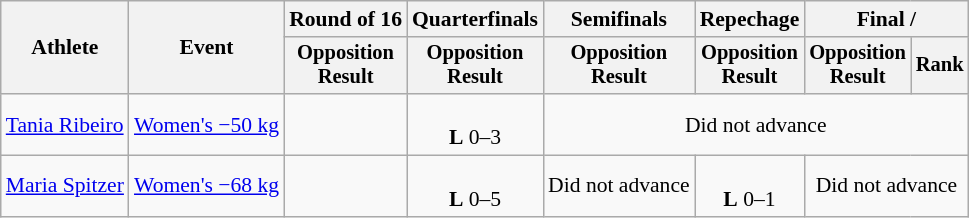<table class="wikitable" style="font-size:90%">
<tr>
<th rowspan="2">Athlete</th>
<th rowspan="2">Event</th>
<th>Round of 16</th>
<th>Quarterfinals</th>
<th>Semifinals</th>
<th>Repechage</th>
<th colspan=2>Final / </th>
</tr>
<tr style="font-size:95%">
<th>Opposition<br>Result</th>
<th>Opposition<br>Result</th>
<th>Opposition<br>Result</th>
<th>Opposition<br>Result</th>
<th>Opposition<br>Result</th>
<th>Rank</th>
</tr>
<tr align=center>
<td align=left><a href='#'>Tania Ribeiro</a></td>
<td align=left><a href='#'>Women's −50 kg</a></td>
<td></td>
<td><br><strong>L</strong> 0–3</td>
<td colspan=4>Did not advance</td>
</tr>
<tr align=center>
<td align=left><a href='#'>Maria Spitzer</a></td>
<td align=left><a href='#'>Women's −68 kg</a></td>
<td></td>
<td><br><strong>L</strong> 0–5</td>
<td>Did not advance</td>
<td><br><strong>L</strong> 0–1</td>
<td colspan=2>Did not advance</td>
</tr>
</table>
